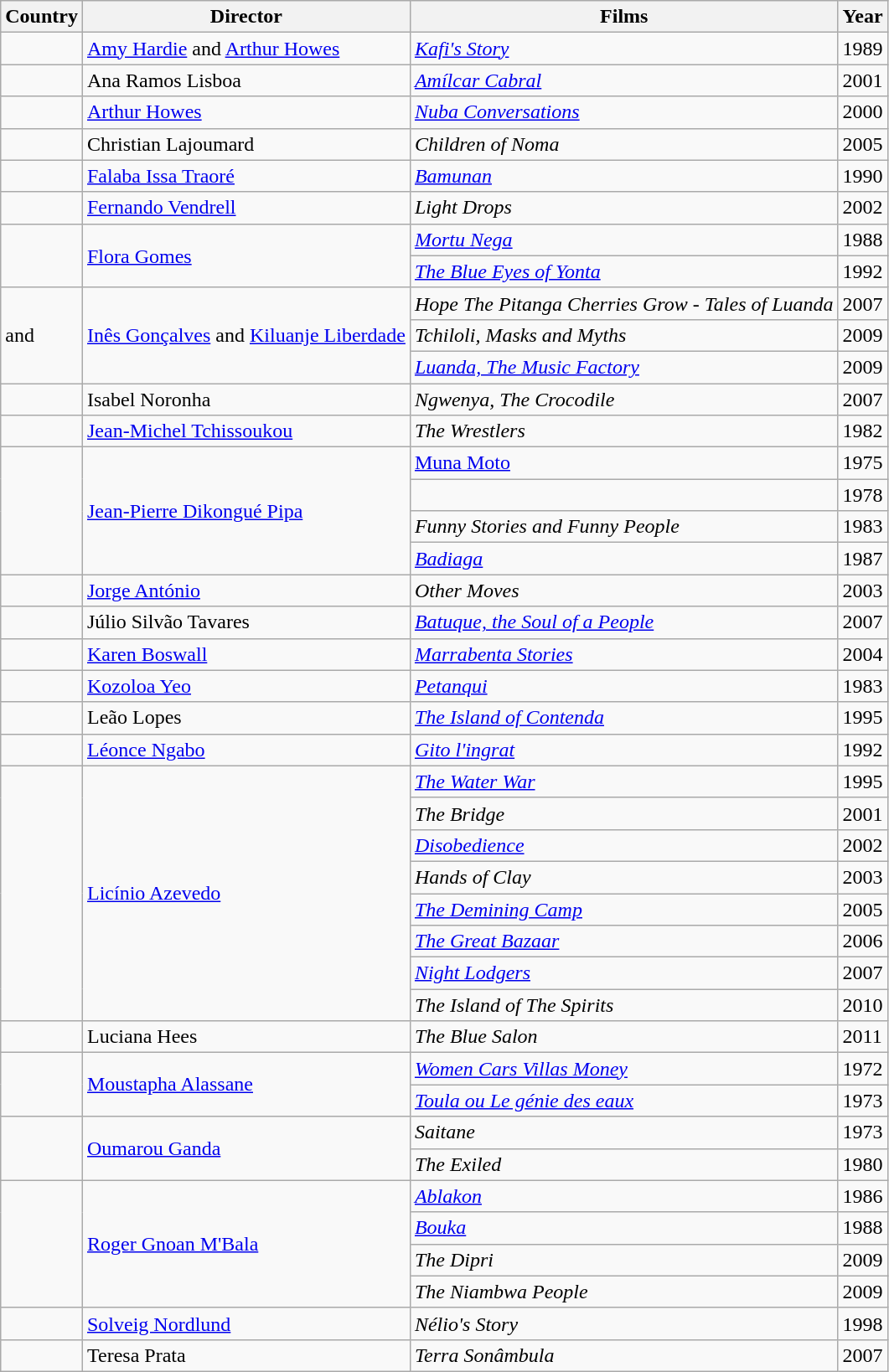<table class="wikitable">
<tr>
<th>Country</th>
<th>Director</th>
<th>Films</th>
<th>Year</th>
</tr>
<tr>
<td></td>
<td><a href='#'>Amy Hardie</a> and <a href='#'>Arthur Howes</a></td>
<td><em><a href='#'>Kafi's Story</a></em></td>
<td>1989</td>
</tr>
<tr>
<td></td>
<td>Ana Ramos Lisboa</td>
<td><em><a href='#'>Amílcar Cabral</a></em></td>
<td>2001</td>
</tr>
<tr>
<td></td>
<td><a href='#'>Arthur Howes</a></td>
<td><em><a href='#'>Nuba Conversations</a></em></td>
<td>2000</td>
</tr>
<tr>
<td></td>
<td>Christian Lajoumard</td>
<td><em>Children of Noma</em></td>
<td>2005</td>
</tr>
<tr>
<td></td>
<td><a href='#'>Falaba Issa Traoré</a></td>
<td><em><a href='#'>Bamunan</a></em></td>
<td>1990</td>
</tr>
<tr>
<td></td>
<td><a href='#'>Fernando Vendrell</a></td>
<td><em>Light Drops</em></td>
<td>2002</td>
</tr>
<tr>
<td rowspan="2"></td>
<td rowspan="2"><a href='#'>Flora Gomes</a></td>
<td><em><a href='#'>Mortu Nega</a></em></td>
<td>1988</td>
</tr>
<tr>
<td><em><a href='#'>The Blue Eyes of Yonta</a></em></td>
<td>1992</td>
</tr>
<tr>
<td rowspan="3"> and </td>
<td rowspan="3"><a href='#'>Inês Gonçalves</a> and <a href='#'>Kiluanje Liberdade</a></td>
<td><em>Hope The Pitanga Cherries Grow - Tales of Luanda</em></td>
<td>2007</td>
</tr>
<tr>
<td><em>Tchiloli, Masks and Myths</em></td>
<td>2009</td>
</tr>
<tr>
<td><em><a href='#'>Luanda, The Music Factory</a></em></td>
<td>2009</td>
</tr>
<tr>
<td></td>
<td>Isabel Noronha</td>
<td><em>Ngwenya, The Crocodile</em></td>
<td>2007</td>
</tr>
<tr>
<td></td>
<td><a href='#'>Jean-Michel Tchissoukou</a></td>
<td><em>The Wrestlers</em></td>
<td>1982</td>
</tr>
<tr>
<td rowspan="4"></td>
<td rowspan="4"><a href='#'>Jean-Pierre Dikongué Pipa</a></td>
<td><a href='#'>Muna Moto</a></td>
<td>1975</td>
</tr>
<tr>
<td></td>
<td>1978</td>
</tr>
<tr>
<td><em>Funny Stories and Funny People</em></td>
<td>1983</td>
</tr>
<tr>
<td><em><a href='#'>Badiaga</a></em></td>
<td>1987</td>
</tr>
<tr>
<td></td>
<td><a href='#'>Jorge António</a></td>
<td><em>Other Moves</em></td>
<td>2003</td>
</tr>
<tr>
<td></td>
<td>Júlio Silvão Tavares</td>
<td><em><a href='#'>Batuque, the Soul of a People</a></em></td>
<td>2007</td>
</tr>
<tr>
<td></td>
<td><a href='#'>Karen Boswall</a></td>
<td><em><a href='#'>Marrabenta Stories</a></em></td>
<td>2004</td>
</tr>
<tr>
<td></td>
<td><a href='#'>Kozoloa Yeo</a></td>
<td><em><a href='#'>Petanqui</a></em></td>
<td>1983</td>
</tr>
<tr>
<td></td>
<td>Leão Lopes</td>
<td><em><a href='#'>The Island of Contenda</a></em></td>
<td>1995</td>
</tr>
<tr>
<td></td>
<td><a href='#'>Léonce Ngabo</a></td>
<td><em><a href='#'>Gito l'ingrat</a></em></td>
<td>1992</td>
</tr>
<tr>
<td rowspan="8"></td>
<td rowspan="8"><a href='#'>Licínio Azevedo</a></td>
<td><em><a href='#'>The Water War</a></em></td>
<td>1995</td>
</tr>
<tr>
<td><em>The Bridge</em></td>
<td>2001</td>
</tr>
<tr>
<td><em><a href='#'>Disobedience</a></em></td>
<td>2002</td>
</tr>
<tr>
<td><em>Hands of Clay</em></td>
<td>2003</td>
</tr>
<tr>
<td><em><a href='#'>The Demining Camp</a></em></td>
<td>2005</td>
</tr>
<tr>
<td><em><a href='#'>The Great Bazaar</a></em></td>
<td>2006</td>
</tr>
<tr>
<td><em><a href='#'>Night Lodgers</a></em></td>
<td>2007</td>
</tr>
<tr>
<td><em>The Island of The Spirits</em></td>
<td>2010</td>
</tr>
<tr>
<td></td>
<td>Luciana Hees</td>
<td><em>The Blue Salon</em></td>
<td>2011</td>
</tr>
<tr>
<td rowspan="2"></td>
<td rowspan="2"><a href='#'>Moustapha Alassane</a></td>
<td><em><a href='#'>Women Cars Villas Money</a></em></td>
<td>1972</td>
</tr>
<tr>
<td><em><a href='#'>Toula ou Le génie des eaux</a></em></td>
<td>1973</td>
</tr>
<tr>
<td rowspan="2"></td>
<td rowspan="2"><a href='#'>Oumarou Ganda</a></td>
<td><em>Saitane</em></td>
<td>1973</td>
</tr>
<tr>
<td><em>The Exiled</em></td>
<td>1980</td>
</tr>
<tr>
<td rowspan="4"></td>
<td rowspan="4"><a href='#'>Roger Gnoan M'Bala</a></td>
<td><em><a href='#'>Ablakon</a></em></td>
<td>1986</td>
</tr>
<tr>
<td><em><a href='#'>Bouka</a></em></td>
<td>1988</td>
</tr>
<tr>
<td><em>The Dipri</em></td>
<td>2009</td>
</tr>
<tr>
<td><em>The Niambwa People</em></td>
<td>2009</td>
</tr>
<tr>
<td></td>
<td><a href='#'>Solveig Nordlund</a></td>
<td><em>Nélio's Story</em></td>
<td>1998</td>
</tr>
<tr>
<td></td>
<td>Teresa Prata</td>
<td><em>Terra Sonâmbula</em></td>
<td>2007</td>
</tr>
</table>
